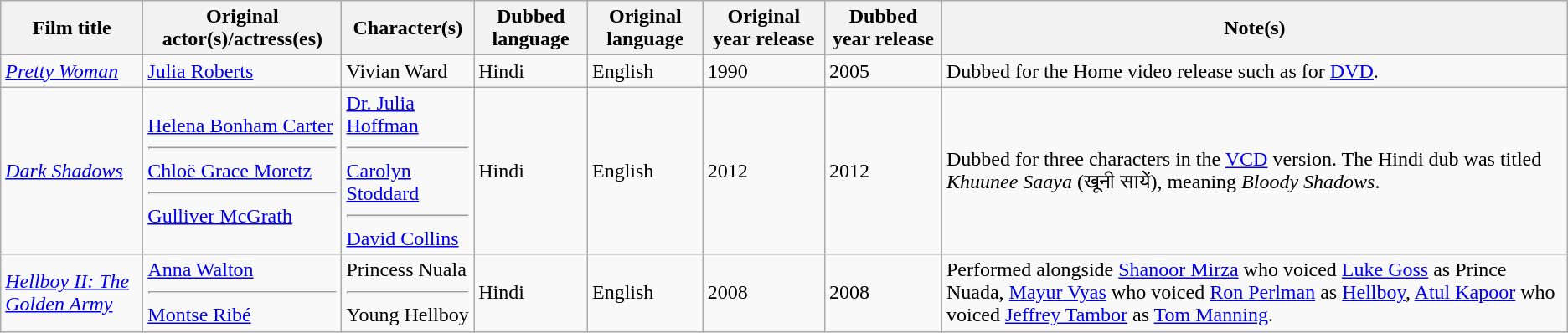<table class="wikitable">
<tr>
<th>Film title</th>
<th>Original actor(s)/actress(es)</th>
<th>Character(s)</th>
<th>Dubbed language</th>
<th>Original language</th>
<th>Original year release</th>
<th>Dubbed year release</th>
<th>Note(s)</th>
</tr>
<tr>
<td><em><a href='#'>Pretty Woman</a></em></td>
<td><a href='#'>Julia Roberts</a></td>
<td>Vivian Ward</td>
<td>Hindi</td>
<td>English</td>
<td>1990</td>
<td>2005</td>
<td>Dubbed for the Home video release such as for <a href='#'>DVD</a>.</td>
</tr>
<tr>
<td><em><a href='#'>Dark Shadows</a></em></td>
<td><a href='#'>Helena Bonham Carter</a> <hr> <a href='#'>Chloë Grace Moretz</a> <hr> <a href='#'>Gulliver McGrath</a></td>
<td><a href='#'>Dr. Julia Hoffman</a> <hr> <a href='#'>Carolyn Stoddard</a> <hr> <a href='#'>David Collins</a></td>
<td>Hindi</td>
<td>English</td>
<td>2012</td>
<td>2012</td>
<td>Dubbed for three characters in the <a href='#'>VCD</a> version. The Hindi dub was titled <em>Khuunee Saaya</em> (खूनी सायें), meaning <em>Bloody Shadows</em>.</td>
</tr>
<tr>
<td><em><a href='#'>Hellboy II: The Golden Army</a></em></td>
<td><a href='#'>Anna Walton</a> <hr> <a href='#'>Montse Ribé</a></td>
<td>Princess Nuala <hr> Young Hellboy</td>
<td>Hindi</td>
<td>English</td>
<td>2008</td>
<td>2008</td>
<td>Performed alongside <a href='#'>Shanoor Mirza</a> who voiced <a href='#'>Luke Goss</a> as Prince Nuada, <a href='#'>Mayur Vyas</a> who voiced <a href='#'>Ron Perlman</a> as <a href='#'>Hellboy</a>, <a href='#'>Atul Kapoor</a> who voiced <a href='#'>Jeffrey Tambor</a> as <a href='#'>Tom Manning</a>.</td>
</tr>
</table>
